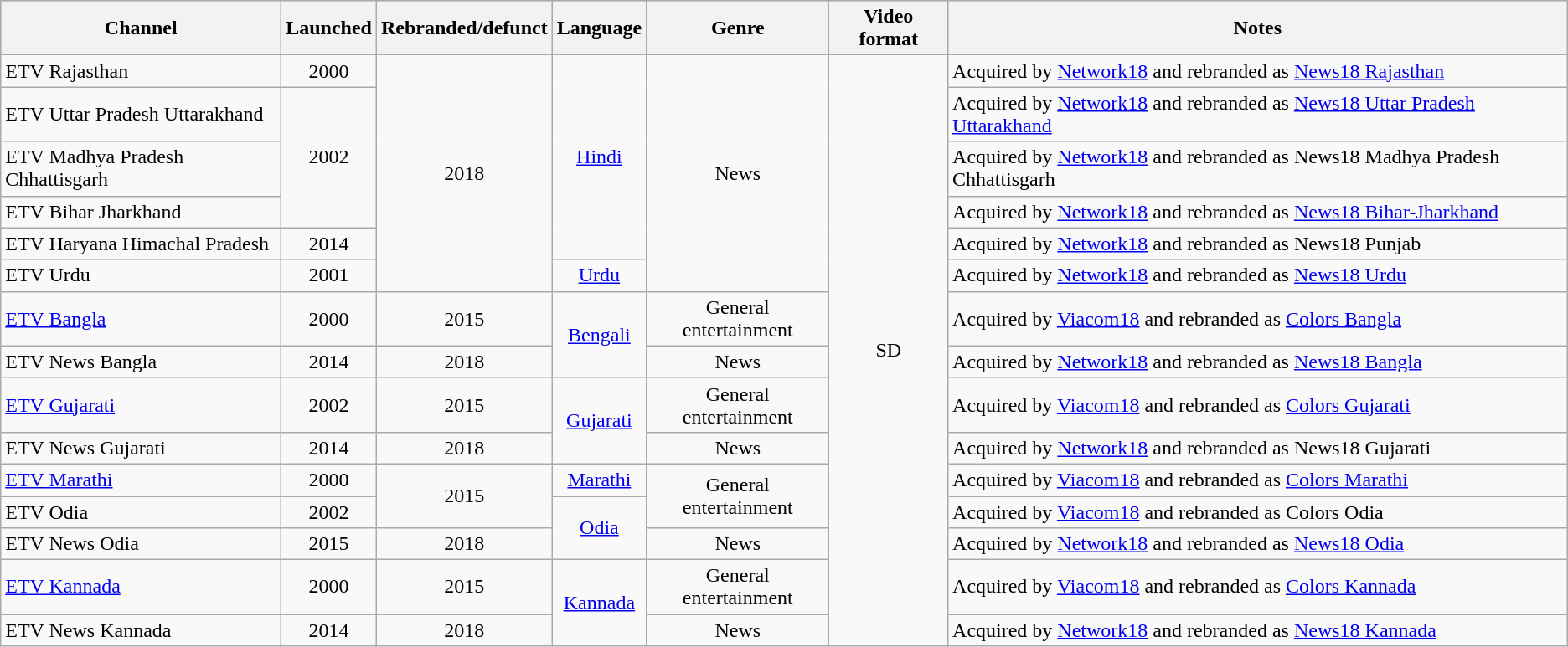<table class="wikitable">
<tr style="background:#ccc; text-align:center;">
<th>Channel</th>
<th>Launched</th>
<th>Rebranded/defunct</th>
<th>Language</th>
<th>Genre</th>
<th>Video format</th>
<th>Notes</th>
</tr>
<tr>
<td>ETV Rajasthan</td>
<td align="center">2000</td>
<td rowspan="6" align="center">2018</td>
<td rowspan="5" align="center"><a href='#'>Hindi</a></td>
<td rowspan="6" align="center">News</td>
<td rowspan="15" align="center">SD</td>
<td>Acquired by <a href='#'>Network18</a> and rebranded as <a href='#'>News18 Rajasthan</a></td>
</tr>
<tr>
<td>ETV Uttar Pradesh Uttarakhand</td>
<td rowspan="3" align="center">2002</td>
<td>Acquired by <a href='#'>Network18</a> and rebranded as <a href='#'>News18 Uttar Pradesh Uttarakhand</a></td>
</tr>
<tr>
<td>ETV Madhya Pradesh Chhattisgarh</td>
<td>Acquired by <a href='#'>Network18</a> and rebranded as News18 Madhya Pradesh Chhattisgarh</td>
</tr>
<tr>
<td>ETV Bihar Jharkhand</td>
<td>Acquired by <a href='#'>Network18</a> and rebranded as <a href='#'>News18 Bihar-Jharkhand</a></td>
</tr>
<tr>
<td>ETV Haryana Himachal Pradesh</td>
<td align="center">2014</td>
<td>Acquired by <a href='#'>Network18</a> and rebranded as News18 Punjab</td>
</tr>
<tr>
<td>ETV Urdu</td>
<td align="center">2001</td>
<td align="center"><a href='#'>Urdu</a></td>
<td>Acquired by <a href='#'>Network18</a> and rebranded as <a href='#'>News18 Urdu</a></td>
</tr>
<tr>
<td><a href='#'>ETV Bangla</a></td>
<td align="center">2000</td>
<td align="center">2015</td>
<td rowspan="2" align="center"><a href='#'>Bengali</a></td>
<td align="center">General entertainment</td>
<td>Acquired by <a href='#'>Viacom18</a> and rebranded as <a href='#'>Colors Bangla</a></td>
</tr>
<tr>
<td>ETV News Bangla</td>
<td align="center">2014</td>
<td align="center">2018</td>
<td align="center">News</td>
<td>Acquired by <a href='#'>Network18</a> and rebranded as <a href='#'>News18 Bangla</a></td>
</tr>
<tr>
<td><a href='#'>ETV Gujarati</a></td>
<td align="center">2002</td>
<td align="center">2015</td>
<td rowspan="2" align="center"><a href='#'>Gujarati</a></td>
<td align="center">General entertainment</td>
<td>Acquired by <a href='#'>Viacom18</a> and rebranded as <a href='#'>Colors Gujarati</a></td>
</tr>
<tr>
<td>ETV News Gujarati</td>
<td align="center">2014</td>
<td align="center">2018</td>
<td align="center">News</td>
<td>Acquired by <a href='#'>Network18</a> and rebranded as News18 Gujarati</td>
</tr>
<tr>
<td><a href='#'>ETV Marathi</a></td>
<td align="center">2000</td>
<td rowspan=2 align="center">2015</td>
<td align="center"><a href='#'>Marathi</a></td>
<td rowspan=2 align="center">General entertainment</td>
<td>Acquired by <a href='#'>Viacom18</a> and rebranded as <a href='#'>Colors Marathi</a></td>
</tr>
<tr>
<td>ETV Odia</td>
<td align="center">2002</td>
<td rowspan="2" align="center"><a href='#'>Odia</a></td>
<td>Acquired by <a href='#'>Viacom18</a> and rebranded as Colors Odia</td>
</tr>
<tr>
<td>ETV News Odia</td>
<td align="center">2015</td>
<td align="center">2018</td>
<td align="center">News</td>
<td>Acquired by <a href='#'>Network18</a> and rebranded as <a href='#'>News18 Odia</a></td>
</tr>
<tr>
<td><a href='#'>ETV Kannada</a></td>
<td align="center">2000</td>
<td align="center">2015</td>
<td rowspan="2" align="center"><a href='#'>Kannada</a></td>
<td align="center">General entertainment</td>
<td>Acquired by <a href='#'>Viacom18</a> and rebranded as <a href='#'>Colors Kannada</a></td>
</tr>
<tr>
<td>ETV News Kannada</td>
<td align="center">2014</td>
<td align="center">2018</td>
<td align="center">News</td>
<td>Acquired by <a href='#'>Network18</a> and rebranded as <a href='#'>News18 Kannada</a></td>
</tr>
</table>
